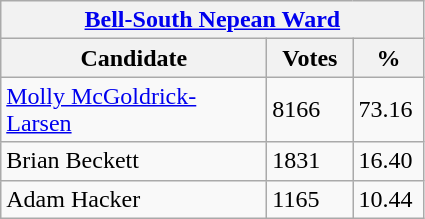<table class="wikitable">
<tr>
<th colspan="3"><a href='#'>Bell-South Nepean Ward</a></th>
</tr>
<tr>
<th style="width: 170px">Candidate</th>
<th style="width: 50px">Votes</th>
<th style="width: 40px">%</th>
</tr>
<tr>
<td><a href='#'>Molly McGoldrick-Larsen</a></td>
<td>8166</td>
<td>73.16</td>
</tr>
<tr>
<td>Brian Beckett</td>
<td>1831</td>
<td>16.40</td>
</tr>
<tr>
<td>Adam Hacker</td>
<td>1165</td>
<td>10.44</td>
</tr>
</table>
